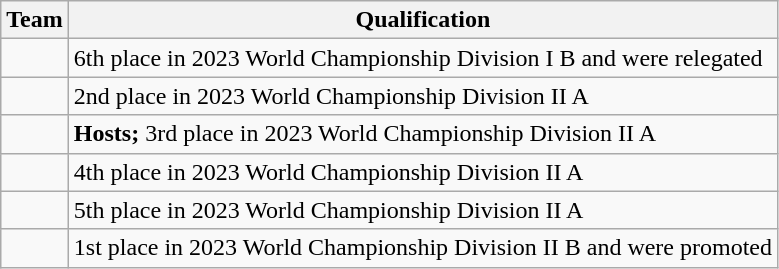<table class="wikitable">
<tr>
<th>Team</th>
<th>Qualification</th>
</tr>
<tr>
<td></td>
<td>6th place in 2023 World Championship Division I B and were relegated</td>
</tr>
<tr>
<td></td>
<td>2nd place in 2023 World Championship Division II A</td>
</tr>
<tr>
<td></td>
<td><strong>Hosts;</strong> 3rd place in 2023 World Championship Division II A</td>
</tr>
<tr>
<td></td>
<td>4th place in 2023 World Championship Division II A</td>
</tr>
<tr>
<td></td>
<td>5th place in 2023 World Championship Division II A</td>
</tr>
<tr>
<td></td>
<td>1st place in 2023 World Championship Division II B and were promoted</td>
</tr>
</table>
